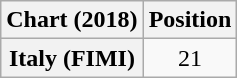<table class="wikitable plainrowheaders" style="text-align:center;">
<tr>
<th>Chart (2018)</th>
<th>Position</th>
</tr>
<tr>
<th scope="row">Italy (FIMI)</th>
<td>21</td>
</tr>
</table>
